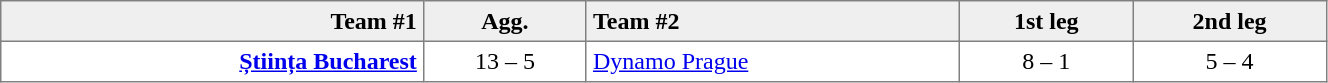<table border=1 cellspacing=0 cellpadding=4 style="border-collapse: collapse;" width=70%>
<tr bgcolor="efefef">
<th align=right>Team #1</th>
<th>Agg.</th>
<th align=left>Team #2</th>
<th>1st leg</th>
<th>2nd leg</th>
</tr>
<tr>
<td align=right><strong><a href='#'>Știința Bucharest</a></strong> </td>
<td align=center>13 – 5</td>
<td> <a href='#'>Dynamo Prague</a></td>
<td align=center>8 – 1</td>
<td align=center>5 – 4</td>
</tr>
</table>
